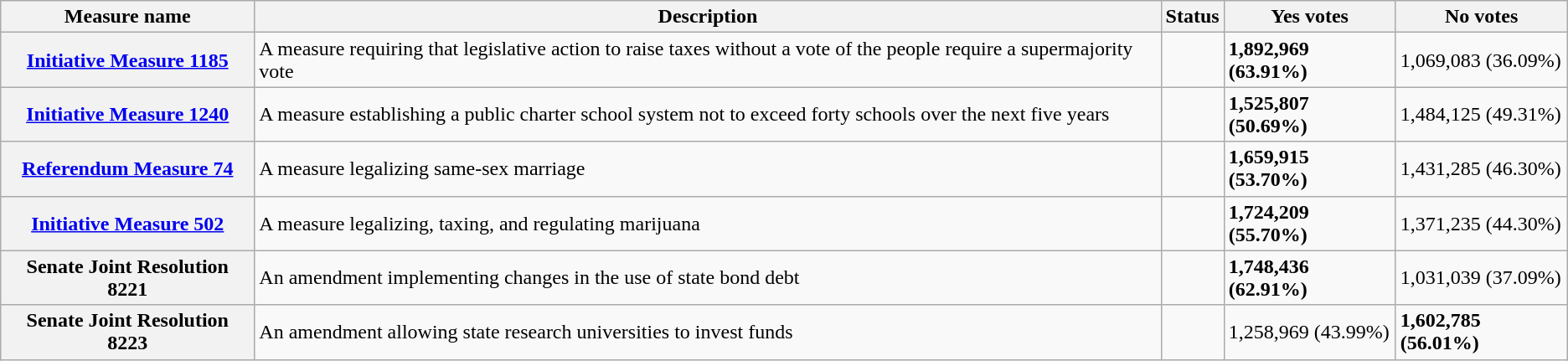<table class="wikitable sortable plainrowheaders">
<tr>
<th scope=col>Measure name</th>
<th scope=col class=unsortable>Description</th>
<th scope=col>Status</th>
<th scope=col>Yes votes</th>
<th scope=col>No votes</th>
</tr>
<tr>
<th scope=row><a href='#'>Initiative Measure 1185</a></th>
<td>A measure requiring that legislative action to raise taxes without a vote of the people require a supermajority vote</td>
<td></td>
<td><strong>1,892,969 (63.91%)</strong></td>
<td>1,069,083 (36.09%)</td>
</tr>
<tr>
<th scope=row><a href='#'>Initiative Measure 1240</a></th>
<td>A measure establishing a public charter school system not to exceed forty schools over the next five years</td>
<td></td>
<td><strong>1,525,807 (50.69%)</strong></td>
<td>1,484,125 (49.31%)</td>
</tr>
<tr>
<th scope=row><a href='#'>Referendum Measure 74</a></th>
<td>A measure legalizing same-sex marriage</td>
<td></td>
<td><strong>1,659,915 (53.70%)</strong></td>
<td>1,431,285 (46.30%)</td>
</tr>
<tr>
<th scope=row><a href='#'>Initiative Measure 502</a></th>
<td>A measure legalizing, taxing, and regulating marijuana</td>
<td></td>
<td><strong>1,724,209 (55.70%)</strong></td>
<td>1,371,235 (44.30%)</td>
</tr>
<tr>
<th scope=row>Senate Joint Resolution 8221</th>
<td>An amendment implementing changes in the use of state bond debt</td>
<td></td>
<td><strong>1,748,436 (62.91%)</strong></td>
<td>1,031,039 (37.09%)</td>
</tr>
<tr>
<th scope=row>Senate Joint Resolution 8223</th>
<td>An amendment allowing state research universities to invest funds</td>
<td></td>
<td>1,258,969 (43.99%)</td>
<td><strong>1,602,785 (56.01%)</strong></td>
</tr>
</table>
